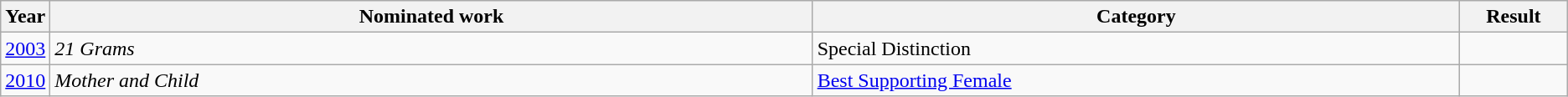<table class=wikitable>
<tr>
<th scope="col" style="width:1em;">Year</th>
<th scope="col" style="width:39em;">Nominated work</th>
<th scope="col" style="width:33em;">Category</th>
<th scope="col" style="width:5em;">Result</th>
</tr>
<tr>
<td><a href='#'>2003</a></td>
<td><em>21 Grams</em></td>
<td>Special Distinction</td>
<td></td>
</tr>
<tr>
<td><a href='#'>2010</a></td>
<td><em>Mother and Child</em></td>
<td><a href='#'>Best Supporting Female</a></td>
<td></td>
</tr>
</table>
